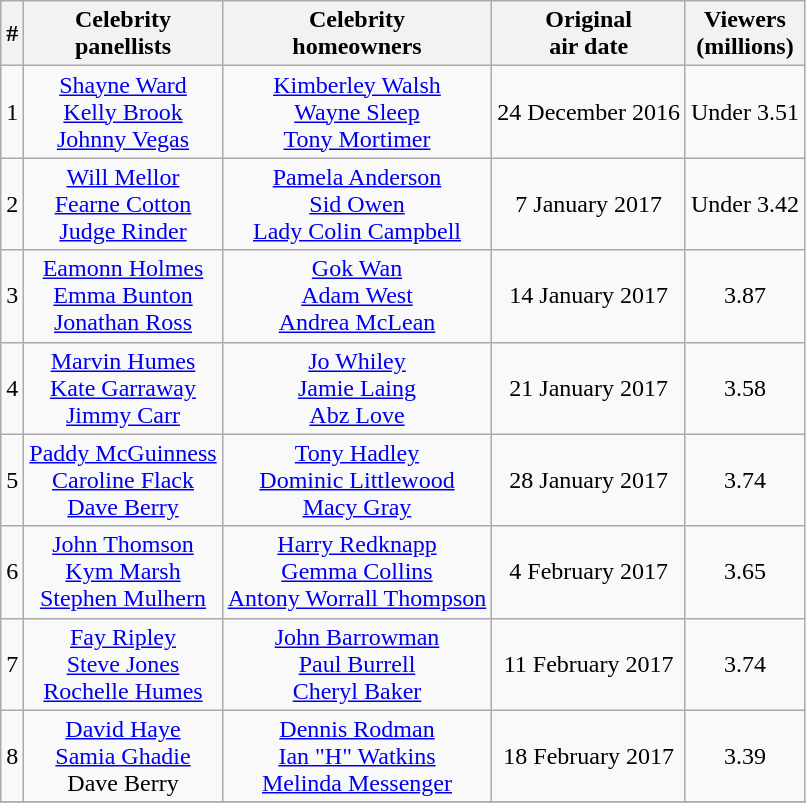<table class="wikitable" style="text-align:center">
<tr>
<th>#</th>
<th>Celebrity<br>panellists</th>
<th>Celebrity<br>homeowners</th>
<th>Original<br>air date</th>
<th>Viewers<br>(millions)</th>
</tr>
<tr>
<td>1</td>
<td><a href='#'>Shayne Ward</a><br><a href='#'>Kelly Brook</a><br><a href='#'>Johnny Vegas</a></td>
<td><a href='#'>Kimberley Walsh</a><br><a href='#'>Wayne Sleep</a><br><a href='#'>Tony Mortimer</a></td>
<td>24 December 2016</td>
<td>Under 3.51</td>
</tr>
<tr>
<td>2</td>
<td><a href='#'>Will Mellor</a><br><a href='#'>Fearne Cotton</a> <br> <a href='#'>Judge Rinder</a></td>
<td><a href='#'>Pamela Anderson</a><br><a href='#'>Sid Owen</a><br><a href='#'>Lady Colin Campbell</a></td>
<td>7 January 2017</td>
<td>Under 3.42</td>
</tr>
<tr>
<td>3</td>
<td><a href='#'>Eamonn Holmes</a><br><a href='#'>Emma Bunton</a> <br><a href='#'>Jonathan Ross</a></td>
<td><a href='#'>Gok Wan</a><br><a href='#'>Adam West</a><br><a href='#'>Andrea McLean</a></td>
<td>14 January 2017</td>
<td>3.87</td>
</tr>
<tr>
<td>4</td>
<td><a href='#'>Marvin Humes</a><br><a href='#'>Kate Garraway</a><br><a href='#'>Jimmy Carr</a></td>
<td><a href='#'>Jo Whiley</a><br><a href='#'>Jamie Laing</a><br><a href='#'>Abz Love</a></td>
<td>21 January 2017</td>
<td>3.58</td>
</tr>
<tr>
<td>5</td>
<td><a href='#'>Paddy McGuinness</a><br><a href='#'>Caroline Flack</a><br><a href='#'>Dave Berry</a></td>
<td><a href='#'>Tony Hadley</a><br><a href='#'>Dominic Littlewood</a><br><a href='#'>Macy Gray</a></td>
<td>28 January 2017</td>
<td>3.74</td>
</tr>
<tr>
<td>6</td>
<td><a href='#'>John Thomson</a><br><a href='#'>Kym Marsh</a><br><a href='#'>Stephen Mulhern</a></td>
<td><a href='#'>Harry Redknapp</a><br><a href='#'>Gemma Collins</a><br><a href='#'>Antony Worrall Thompson</a></td>
<td>4 February 2017</td>
<td>3.65</td>
</tr>
<tr>
<td>7</td>
<td><a href='#'>Fay Ripley</a><br><a href='#'>Steve Jones</a><br><a href='#'>Rochelle Humes</a></td>
<td><a href='#'>John Barrowman</a><br><a href='#'>Paul Burrell</a><br><a href='#'>Cheryl Baker</a></td>
<td>11 February 2017</td>
<td>3.74</td>
</tr>
<tr>
<td>8</td>
<td><a href='#'>David Haye</a><br><a href='#'>Samia Ghadie</a><br>Dave Berry</td>
<td><a href='#'>Dennis Rodman</a><br><a href='#'>Ian "H" Watkins</a><br><a href='#'>Melinda Messenger</a></td>
<td>18 February 2017</td>
<td>3.39</td>
</tr>
<tr>
</tr>
</table>
